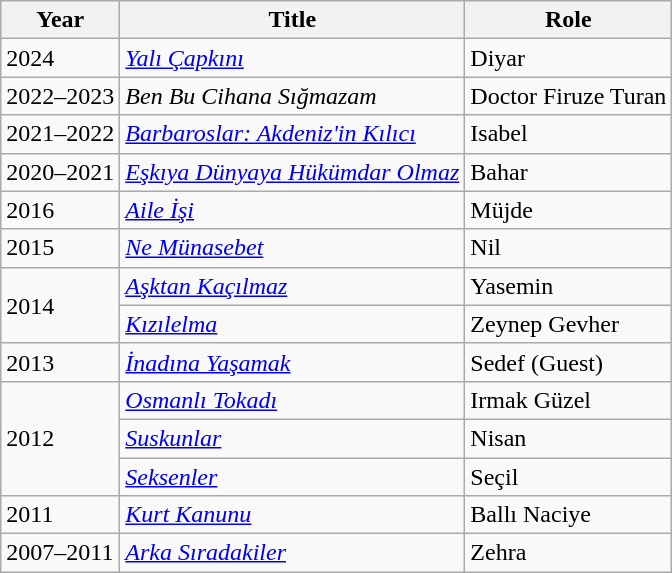<table class="wikitable">
<tr>
<th>Year</th>
<th>Title</th>
<th>Role</th>
</tr>
<tr>
<td>2024</td>
<td><em><a href='#'>Yalı Çapkını</a></em></td>
<td>Diyar</td>
</tr>
<tr>
<td>2022–2023</td>
<td><em>Ben Bu Cihana Sığmazam</em></td>
<td>Doctor Firuze Turan</td>
</tr>
<tr>
<td>2021–2022</td>
<td><em><a href='#'>Barbaroslar: Akdeniz'in Kılıcı</a></em></td>
<td>Isabel</td>
</tr>
<tr>
<td>2020–2021</td>
<td><em><a href='#'>Eşkıya Dünyaya Hükümdar Olmaz</a></em></td>
<td>Bahar</td>
</tr>
<tr>
<td>2016</td>
<td><em><a href='#'>Aile İşi</a></em></td>
<td>Müjde</td>
</tr>
<tr>
<td>2015</td>
<td><em><a href='#'>Ne Münasebet</a></em></td>
<td>Nil</td>
</tr>
<tr>
<td rowspan="2">2014</td>
<td><em><a href='#'>Aşktan Kaçılmaz</a></em></td>
<td>Yasemin</td>
</tr>
<tr>
<td><em><a href='#'>Kızılelma</a></em></td>
<td>Zeynep Gevher</td>
</tr>
<tr>
<td>2013</td>
<td><em><a href='#'>İnadına Yaşamak</a></em></td>
<td>Sedef (Guest)</td>
</tr>
<tr>
<td rowspan="3">2012</td>
<td><em><a href='#'>Osmanlı Tokadı</a></em></td>
<td>Irmak Güzel</td>
</tr>
<tr>
<td><em><a href='#'>Suskunlar</a></em></td>
<td>Nisan</td>
</tr>
<tr>
<td><em><a href='#'>Seksenler</a></em></td>
<td>Seçil</td>
</tr>
<tr>
<td>2011</td>
<td><em><a href='#'>Kurt Kanunu</a></em></td>
<td>Ballı Naciye</td>
</tr>
<tr>
<td>2007–2011</td>
<td><em><a href='#'>Arka Sıradakiler</a></em></td>
<td>Zehra</td>
</tr>
</table>
